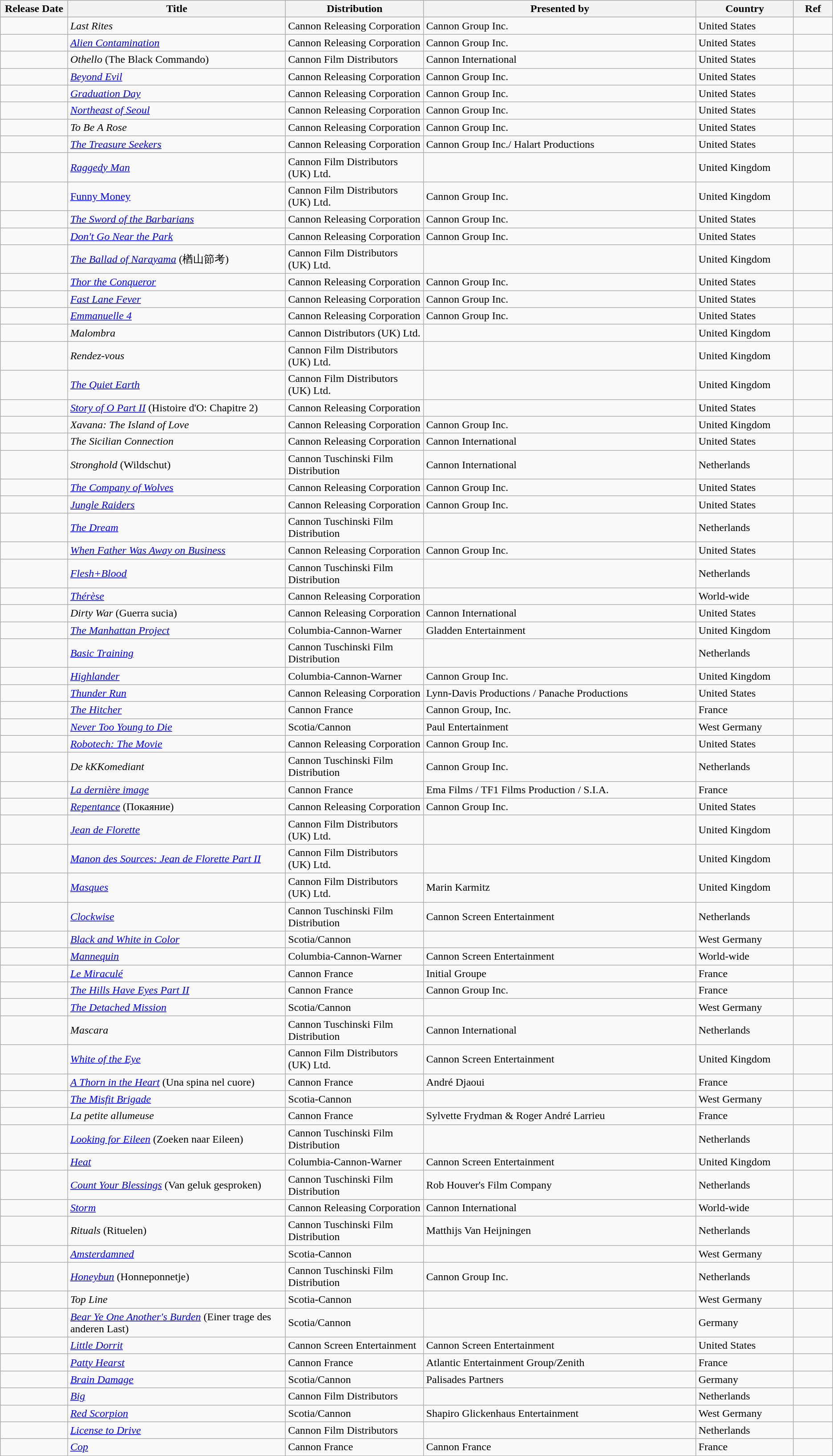<table class="wikitable sortable">
<tr>
<th width="110">Release Date</th>
<th width="400">Title</th>
<th width="240">Distribution</th>
<th width="520">Presented by</th>
<th width="162">Country</th>
<th width="62" scope="Col" class="unsortable">Ref</th>
</tr>
<tr>
<td style="text-align:right;"></td>
<td><em>Last Rites</em> </td>
<td>Cannon Releasing Corporation</td>
<td>Cannon Group Inc.</td>
<td>United States</td>
<td></td>
</tr>
<tr>
<td style="text-align:right;"></td>
<td><em><a href='#'>Alien Contamination</a></em> </td>
<td>Cannon Releasing Corporation</td>
<td>Cannon Group Inc.</td>
<td>United States</td>
<td></td>
</tr>
<tr>
<td style="text-align:right;"></td>
<td><em>Othello</em> (The Black Commando) </td>
<td>Cannon Film Distributors</td>
<td>Cannon International</td>
<td>United States</td>
<td></td>
</tr>
<tr>
<td style="text-align:right;"></td>
<td><em><a href='#'>Beyond Evil</a></em> </td>
<td>Cannon Releasing Corporation</td>
<td>Cannon Group Inc.</td>
<td>United States</td>
<td></td>
</tr>
<tr>
<td style="text-align:right;"></td>
<td><em><a href='#'>Graduation Day</a></em> </td>
<td>Cannon Releasing Corporation</td>
<td>Cannon Group Inc.</td>
<td>United States</td>
<td></td>
</tr>
<tr>
<td style="text-align:right;"></td>
<td><em><a href='#'>Northeast of Seoul</a></em> </td>
<td>Cannon Releasing Corporation</td>
<td>Cannon Group Inc.</td>
<td>United States</td>
<td></td>
</tr>
<tr>
<td style="text-align:right;"></td>
<td><em>To Be A Rose</em> </td>
<td>Cannon Releasing Corporation</td>
<td>Cannon Group Inc.</td>
<td>United States</td>
<td></td>
</tr>
<tr>
<td style="text-align:right;"></td>
<td><em><a href='#'>The Treasure Seekers</a></em> </td>
<td>Cannon Releasing Corporation</td>
<td>Cannon Group Inc./ Halart Productions</td>
<td>United States</td>
<td></td>
</tr>
<tr>
<td style="text-align:right;"></td>
<td><em><a href='#'>Raggedy Man</a></em> </td>
<td>Cannon Film Distributors (UK) Ltd.</td>
<td></td>
<td>United Kingdom</td>
<td></td>
</tr>
<tr>
<td style="text-align:right;"></td>
<td><em><a href='#'></em>Funny Money<em></a></em> </td>
<td>Cannon Film Distributors (UK) Ltd.</td>
<td>Cannon Group Inc.</td>
<td>United Kingdom</td>
<td></td>
</tr>
<tr>
<td style="text-align:right;"></td>
<td><em><a href='#'>The Sword of the Barbarians</a></em> </td>
<td>Cannon Releasing Corporation</td>
<td>Cannon Group Inc.</td>
<td>United States</td>
<td></td>
</tr>
<tr>
<td style="text-align:right;"></td>
<td><em><a href='#'>Don't Go Near the Park</a></em> </td>
<td>Cannon Releasing Corporation</td>
<td>Cannon Group Inc.</td>
<td>United States</td>
<td></td>
</tr>
<tr>
<td style="text-align:right;"></td>
<td><em><a href='#'>The Ballad of Narayama</a></em> (楢山節考) </td>
<td>Cannon Film Distributors (UK) Ltd.</td>
<td></td>
<td>United Kingdom</td>
<td></td>
</tr>
<tr>
<td style="text-align:right;"></td>
<td><em><a href='#'>Thor the Conqueror</a></em> </td>
<td>Cannon Releasing Corporation</td>
<td>Cannon Group Inc.</td>
<td>United States</td>
<td></td>
</tr>
<tr>
<td style="text-align:right;"></td>
<td><em><a href='#'>Fast Lane Fever</a></em> </td>
<td>Cannon Releasing Corporation</td>
<td>Cannon Group Inc.</td>
<td>United States</td>
<td></td>
</tr>
<tr>
<td style="text-align:right;"></td>
<td><em><a href='#'>Emmanuelle 4</a></em> </td>
<td>Cannon Releasing Corporation</td>
<td>Cannon Group Inc.</td>
<td>United States</td>
<td></td>
</tr>
<tr>
<td style="text-align:right;"></td>
<td><em>Malombra</em> </td>
<td>Cannon Distributors (UK) Ltd.</td>
<td></td>
<td>United Kingdom</td>
<td></td>
</tr>
<tr>
<td style="text-align:right;"></td>
<td><em>Rendez-vous</em> </td>
<td>Cannon Film Distributors (UK) Ltd.</td>
<td></td>
<td>United Kingdom</td>
<td></td>
</tr>
<tr>
<td style="text-align:right;"></td>
<td><em><a href='#'>The Quiet Earth</a></em> </td>
<td>Cannon Film Distributors (UK) Ltd.</td>
<td></td>
<td>United Kingdom</td>
<td></td>
</tr>
<tr>
<td style="text-align:right;"></td>
<td><em><a href='#'>Story of O Part II</a></em> (Histoire d'O: Chapitre 2) </td>
<td>Cannon Releasing Corporation</td>
<td></td>
<td>United States</td>
<td></td>
</tr>
<tr>
<td style="text-align:right;"></td>
<td><em>Xavana: The Island of Love</em> </td>
<td>Cannon Releasing Corporation</td>
<td>Cannon Group Inc.</td>
<td>United Kingdom</td>
<td></td>
</tr>
<tr>
<td style="text-align:right;"></td>
<td><em>The Sicilian Connection</em> </td>
<td>Cannon Releasing Corporation</td>
<td>Cannon International</td>
<td>United States</td>
<td></td>
</tr>
<tr>
<td style="text-align:right;"></td>
<td><em>Stronghold</em> (Wildschut) </td>
<td>Cannon Tuschinski Film Distribution</td>
<td>Cannon International</td>
<td>Netherlands</td>
<td></td>
</tr>
<tr>
<td style="text-align:right;"></td>
<td><em><a href='#'>The Company of Wolves</a></em> </td>
<td>Cannon Releasing Corporation</td>
<td>Cannon Group Inc.</td>
<td>United States</td>
<td></td>
</tr>
<tr>
<td style="text-align:right;"></td>
<td><em><a href='#'>Jungle Raiders</a></em> </td>
<td>Cannon Releasing Corporation</td>
<td>Cannon Group Inc.</td>
<td>United States</td>
<td></td>
</tr>
<tr>
<td style="text-align:right;"></td>
<td><em><a href='#'>The Dream</a></em> </td>
<td>Cannon Tuschinski Film Distribution</td>
<td></td>
<td>Netherlands</td>
<td></td>
</tr>
<tr>
<td style="text-align:right;"></td>
<td><em><a href='#'>When Father Was Away on Business</a></em> </td>
<td>Cannon Releasing Corporation</td>
<td>Cannon Group Inc.</td>
<td>United States</td>
<td></td>
</tr>
<tr>
<td style="text-align:right;"></td>
<td><em><a href='#'>Flesh+Blood</a></em> </td>
<td>Cannon Tuschinski Film Distribution</td>
<td></td>
<td>Netherlands</td>
<td></td>
</tr>
<tr>
<td style="text-align:right;"></td>
<td><em><a href='#'>Thérèse</a></em> </td>
<td>Cannon Releasing Corporation</td>
<td></td>
<td>World-wide</td>
<td></td>
</tr>
<tr>
<td style="text-align:right;"></td>
<td><em>Dirty War</em> (Guerra sucia) </td>
<td>Cannon Releasing Corporation</td>
<td>Cannon International</td>
<td>United States</td>
<td></td>
</tr>
<tr>
<td style="text-align:right;"></td>
<td><em><a href='#'>The Manhattan Project</a></em> </td>
<td>Columbia-Cannon-Warner</td>
<td>Gladden Entertainment</td>
<td>United Kingdom</td>
<td></td>
</tr>
<tr>
<td style="text-align:right;"></td>
<td><em><a href='#'>Basic Training</a></em> </td>
<td>Cannon Tuschinski Film Distribution</td>
<td></td>
<td>Netherlands</td>
<td></td>
</tr>
<tr>
<td style="text-align:right;"></td>
<td><em><a href='#'>Highlander</a></em> </td>
<td>Columbia-Cannon-Warner</td>
<td>Cannon Group Inc.</td>
<td>United Kingdom</td>
<td></td>
</tr>
<tr>
<td style="text-align:right;"></td>
<td><em><a href='#'>Thunder Run</a></em> </td>
<td>Cannon Releasing Corporation</td>
<td>Lynn-Davis Productions / Panache Productions</td>
<td>United States</td>
<td></td>
</tr>
<tr>
<td style="text-align:right;"></td>
<td><em><a href='#'>The Hitcher</a></em> </td>
<td>Cannon France</td>
<td>Cannon Group, Inc. </td>
<td>France</td>
<td></td>
</tr>
<tr>
<td style="text-align:right;"></td>
<td><em><a href='#'>Never Too Young to Die</a></em> </td>
<td>Scotia/Cannon</td>
<td>Paul Entertainment</td>
<td>West Germany</td>
<td></td>
</tr>
<tr>
<td style="text-align:right;"></td>
<td><em><a href='#'>Robotech: The Movie</a></em> </td>
<td>Cannon Releasing Corporation</td>
<td>Cannon Group Inc.</td>
<td>United States</td>
<td></td>
</tr>
<tr>
<td style="text-align:right;"></td>
<td><em>De kKKomediant</em> </td>
<td>Cannon Tuschinski Film Distribution</td>
<td>Cannon Group Inc.</td>
<td>Netherlands</td>
<td></td>
</tr>
<tr>
<td style="text-align:right;"></td>
<td><em><a href='#'>La dernière image</a></em> </td>
<td>Cannon France</td>
<td>Ema Films / TF1 Films Production / S.I.A.</td>
<td>France</td>
<td></td>
</tr>
<tr>
<td style="text-align:right;"></td>
<td><em><a href='#'>Repentance</a></em> (Покаяние) </td>
<td>Cannon Releasing Corporation</td>
<td>Cannon Group Inc.</td>
<td>United States</td>
<td></td>
</tr>
<tr>
<td style="text-align:right;"></td>
<td><em><a href='#'>Jean de Florette</a></em> </td>
<td>Cannon Film Distributors (UK) Ltd.</td>
<td></td>
<td>United Kingdom</td>
<td></td>
</tr>
<tr>
<td style="text-align:right;"></td>
<td><em><a href='#'>Manon des Sources: Jean de Florette Part II</a></em> </td>
<td>Cannon Film Distributors (UK) Ltd.</td>
<td></td>
<td>United Kingdom</td>
<td></td>
</tr>
<tr>
<td style="text-align:right;"></td>
<td><em><a href='#'>Masques</a></em> </td>
<td>Cannon Film Distributors (UK) Ltd.</td>
<td>Marin Karmitz</td>
<td>United Kingdom</td>
<td></td>
</tr>
<tr>
<td style="text-align:right;"></td>
<td><em><a href='#'>Clockwise</a></em> </td>
<td>Cannon Tuschinski Film Distribution</td>
<td>Cannon Screen Entertainment</td>
<td>Netherlands</td>
<td></td>
</tr>
<tr>
<td style="text-align:right;"></td>
<td><em><a href='#'>Black and White in Color</a></em> </td>
<td>Scotia/Cannon</td>
<td></td>
<td>West Germany</td>
<td></td>
</tr>
<tr>
<td style="text-align:right;"></td>
<td><em><a href='#'>Mannequin</a></em> </td>
<td>Columbia-Cannon-Warner</td>
<td> Cannon Screen Entertainment</td>
<td>World-wide</td>
<td></td>
</tr>
<tr>
<td style="text-align:right;"></td>
<td><em><a href='#'>Le Miraculé</a></em> </td>
<td>Cannon France</td>
<td>Initial Groupe</td>
<td>France</td>
<td></td>
</tr>
<tr>
<td style="text-align:right;"></td>
<td><em><a href='#'>The Hills Have Eyes Part II</a></em> </td>
<td>Cannon France</td>
<td>Cannon Group Inc. </td>
<td>France</td>
<td></td>
</tr>
<tr>
<td style="text-align:right;"></td>
<td><em><a href='#'>The Detached Mission</a></em> </td>
<td>Scotia/Cannon</td>
<td></td>
<td>West Germany</td>
<td></td>
</tr>
<tr>
<td style="text-align:right;"></td>
<td><em>Mascara</em> </td>
<td>Cannon Tuschinski Film Distribution</td>
<td>Cannon International</td>
<td>Netherlands</td>
<td></td>
</tr>
<tr>
<td style="text-align:right;"></td>
<td><em><a href='#'>White of the Eye</a></em> </td>
<td>Cannon Film Distributors (UK) Ltd.</td>
<td> Cannon Screen Entertainment</td>
<td>United Kingdom</td>
<td></td>
</tr>
<tr>
<td style="text-align:right;"></td>
<td><em><a href='#'>A Thorn in the Heart</a></em> (Una spina nel cuore) </td>
<td>Cannon France</td>
<td>André Djaoui</td>
<td>France</td>
<td></td>
</tr>
<tr>
<td style="text-align:right;"></td>
<td><em><a href='#'>The Misfit Brigade</a></em> </td>
<td>Scotia-Cannon</td>
<td></td>
<td>West Germany</td>
<td></td>
</tr>
<tr>
<td style="text-align:right;"></td>
<td><em>La petite allumeuse</em> </td>
<td>Cannon France</td>
<td>Sylvette Frydman & Roger André Larrieu</td>
<td>France</td>
<td></td>
</tr>
<tr>
<td style="text-align:right;"></td>
<td><em><a href='#'>Looking for Eileen</a></em> (Zoeken naar Eileen) </td>
<td>Cannon Tuschinski Film Distribution</td>
<td></td>
<td>Netherlands</td>
<td></td>
</tr>
<tr>
<td style="text-align:right;"></td>
<td><em><a href='#'>Heat</a></em> </td>
<td>Columbia-Cannon-Warner</td>
<td> Cannon Screen Entertainment</td>
<td>United Kingdom</td>
<td></td>
</tr>
<tr>
<td style="text-align:right;"></td>
<td><em><a href='#'>Count Your Blessings</a></em> (Van geluk gesproken) </td>
<td>Cannon Tuschinski Film Distribution</td>
<td>Rob Houver's Film Company</td>
<td>Netherlands</td>
<td></td>
</tr>
<tr>
<td style="text-align:right;"></td>
<td><em><a href='#'>Storm</a></em> </td>
<td>Cannon Releasing Corporation</td>
<td>Cannon International</td>
<td>World-wide</td>
<td></td>
</tr>
<tr>
<td style="text-align:right;"></td>
<td><em>Rituals</em> (Rituelen) </td>
<td>Cannon Tuschinski Film Distribution</td>
<td>Matthijs Van Heijningen</td>
<td>Netherlands</td>
<td></td>
</tr>
<tr>
<td style="text-align:right;"></td>
<td><em><a href='#'>Amsterdamned</a></em> </td>
<td>Scotia-Cannon</td>
<td></td>
<td>West Germany</td>
<td></td>
</tr>
<tr>
<td style="text-align:right;"></td>
<td><em><a href='#'>Honeybun</a></em> (Honneponnetje) </td>
<td>Cannon Tuschinski Film Distribution</td>
<td>Cannon Group Inc.</td>
<td>Netherlands</td>
<td></td>
</tr>
<tr>
<td style="text-align:right;"></td>
<td><em>Top Line</em> </td>
<td>Scotia-Cannon</td>
<td></td>
<td>West Germany</td>
<td></td>
</tr>
<tr>
<td style="text-align:right;"></td>
<td><em><a href='#'>Bear Ye One Another's Burden</a></em> (Einer trage des anderen Last) </td>
<td>Scotia/Cannon</td>
<td></td>
<td>Germany</td>
<td></td>
</tr>
<tr>
<td style="text-align:right;"></td>
<td><em><a href='#'>Little Dorrit</a></em> </td>
<td>Cannon Screen Entertainment</td>
<td> Cannon Screen Entertainment</td>
<td>United States</td>
<td></td>
</tr>
<tr>
<td style="text-align:right;"></td>
<td><em><a href='#'>Patty Hearst</a></em> </td>
<td>Cannon France</td>
<td>Atlantic Entertainment Group/Zenith</td>
<td>France</td>
<td></td>
</tr>
<tr>
<td style="text-align:right;"></td>
<td><em><a href='#'>Brain Damage</a></em> </td>
<td>Scotia/Cannon</td>
<td>Palisades Partners</td>
<td>Germany</td>
<td></td>
</tr>
<tr>
<td style="text-align:right;"></td>
<td><em><a href='#'>Big</a></em> </td>
<td>Cannon Film Distributors</td>
<td></td>
<td>Netherlands</td>
<td></td>
</tr>
<tr>
<td style="text-align:right;"></td>
<td><em><a href='#'>Red Scorpion</a></em> </td>
<td>Scotia/Cannon</td>
<td>Shapiro Glickenhaus Entertainment</td>
<td>West Germany</td>
<td></td>
</tr>
<tr>
<td style="text-align:right;"></td>
<td><em><a href='#'>License to Drive</a></em> </td>
<td>Cannon Film Distributors</td>
<td></td>
<td>Netherlands</td>
<td></td>
</tr>
<tr>
<td style="text-align:right;"></td>
<td><em><a href='#'>Cop</a></em> </td>
<td>Cannon France</td>
<td>Cannon France</td>
<td>France</td>
<td></td>
</tr>
</table>
